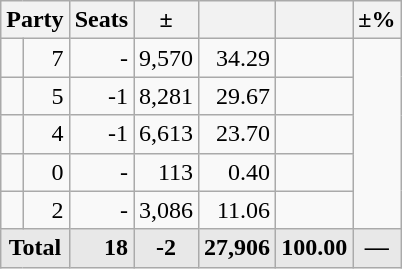<table class=wikitable>
<tr>
<th colspan=2 align=center>Party</th>
<th>Seats</th>
<th>±</th>
<th></th>
<th></th>
<th>±%</th>
</tr>
<tr>
<td></td>
<td align=right>7</td>
<td align=right>-</td>
<td align=right>9,570</td>
<td align=right>34.29</td>
<td align=right></td>
</tr>
<tr>
<td></td>
<td align=right>5</td>
<td align=right>-1</td>
<td align=right>8,281</td>
<td align=right>29.67</td>
<td align=right></td>
</tr>
<tr>
<td></td>
<td align=right>4</td>
<td align=right>-1</td>
<td align=right>6,613</td>
<td align=right>23.70</td>
<td align=right></td>
</tr>
<tr>
<td></td>
<td align=right>0</td>
<td align=right>-</td>
<td align=right>113</td>
<td align=right>0.40</td>
<td align=right></td>
</tr>
<tr>
<td></td>
<td align=right>2</td>
<td align=right>-</td>
<td align=right>3,086</td>
<td align=right>11.06</td>
<td align=right></td>
</tr>
<tr style="font-weight:bold; background:rgb(232,232,232);">
<td colspan=2 align=center>Total</td>
<td align=right>18</td>
<td align=center>-2</td>
<td align=right>27,906</td>
<td align=center>100.00</td>
<td align=center>—</td>
</tr>
</table>
